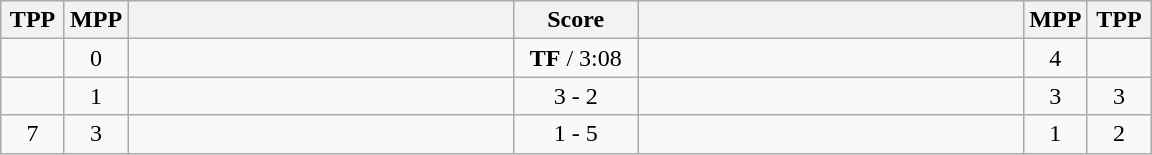<table class="wikitable" style="text-align: center;" |>
<tr>
<th width="35">TPP</th>
<th width="35">MPP</th>
<th width="250"></th>
<th width="75">Score</th>
<th width="250"></th>
<th width="35">MPP</th>
<th width="35">TPP</th>
</tr>
<tr>
<td></td>
<td>0</td>
<td style="text-align:left;"><strong></strong></td>
<td><strong>TF</strong> / 3:08</td>
<td style="text-align:left;"></td>
<td>4</td>
<td></td>
</tr>
<tr>
<td></td>
<td>1</td>
<td style="text-align:left;"><strong></strong></td>
<td>3 - 2</td>
<td style="text-align:left;"></td>
<td>3</td>
<td>3</td>
</tr>
<tr>
<td>7</td>
<td>3</td>
<td style="text-align:left;"></td>
<td>1 - 5</td>
<td style="text-align:left;"><strong></strong></td>
<td>1</td>
<td>2</td>
</tr>
</table>
